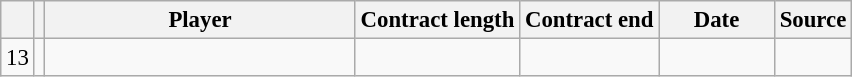<table class="wikitable plainrowheaders sortable" style="font-size:95%">
<tr>
<th></th>
<th></th>
<th scope=col style="width:200px;"><strong>Player</strong></th>
<th><strong>Contract length</strong></th>
<th><strong>Contract end</strong></th>
<th scope=col style="width:70px;"><strong>Date</strong></th>
<th><strong>Source</strong></th>
</tr>
<tr>
<td align=center>13</td>
<td align=center></td>
<td></td>
<td align=center></td>
<td align=center></td>
<td align=center></td>
<td align=center></td>
</tr>
</table>
